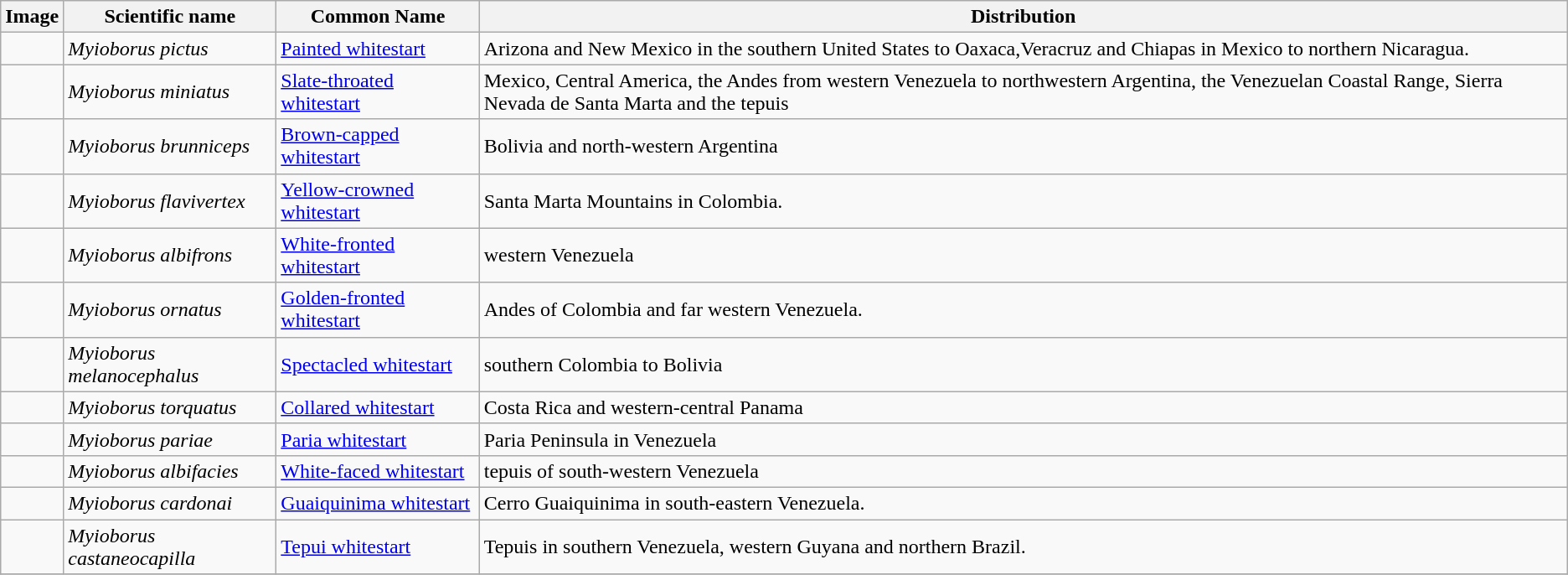<table class="wikitable">
<tr>
<th>Image</th>
<th>Scientific name</th>
<th>Common Name</th>
<th>Distribution</th>
</tr>
<tr>
<td></td>
<td><em>Myioborus pictus</em></td>
<td><a href='#'>Painted whitestart</a></td>
<td>Arizona and New Mexico in the southern United States to Oaxaca,Veracruz and Chiapas in Mexico  to northern Nicaragua.</td>
</tr>
<tr>
<td></td>
<td><em>Myioborus miniatus</em></td>
<td><a href='#'>Slate-throated whitestart</a></td>
<td>Mexico, Central America, the Andes from western Venezuela to northwestern Argentina, the Venezuelan Coastal Range, Sierra Nevada de Santa Marta and the tepuis</td>
</tr>
<tr>
<td></td>
<td><em>Myioborus brunniceps</em></td>
<td><a href='#'>Brown-capped whitestart</a></td>
<td>Bolivia and north-western Argentina</td>
</tr>
<tr>
<td></td>
<td><em>Myioborus flavivertex</em></td>
<td><a href='#'>Yellow-crowned whitestart</a></td>
<td>Santa Marta Mountains in Colombia.</td>
</tr>
<tr>
<td></td>
<td><em>Myioborus albifrons</em></td>
<td><a href='#'>White-fronted whitestart</a></td>
<td>western Venezuela</td>
</tr>
<tr>
<td></td>
<td><em>Myioborus ornatus</em></td>
<td><a href='#'>Golden-fronted whitestart</a></td>
<td>Andes of Colombia and far western Venezuela.</td>
</tr>
<tr>
<td></td>
<td><em>Myioborus melanocephalus</em></td>
<td><a href='#'>Spectacled whitestart</a></td>
<td>southern Colombia to Bolivia</td>
</tr>
<tr>
<td></td>
<td><em>Myioborus torquatus</em></td>
<td><a href='#'>Collared whitestart</a></td>
<td>Costa Rica and western-central Panama</td>
</tr>
<tr>
<td></td>
<td><em>Myioborus pariae</em></td>
<td><a href='#'>Paria whitestart</a></td>
<td>Paria Peninsula in Venezuela</td>
</tr>
<tr>
<td></td>
<td><em>Myioborus albifacies</em></td>
<td><a href='#'>White-faced whitestart</a></td>
<td>tepuis of south-western Venezuela</td>
</tr>
<tr>
<td></td>
<td><em>Myioborus cardonai</em></td>
<td><a href='#'>Guaiquinima whitestart</a></td>
<td>Cerro Guaiquinima in south-eastern Venezuela.</td>
</tr>
<tr>
<td></td>
<td><em>Myioborus castaneocapilla</em></td>
<td><a href='#'>Tepui whitestart</a></td>
<td>Tepuis in southern Venezuela, western Guyana and northern Brazil.</td>
</tr>
<tr>
</tr>
</table>
